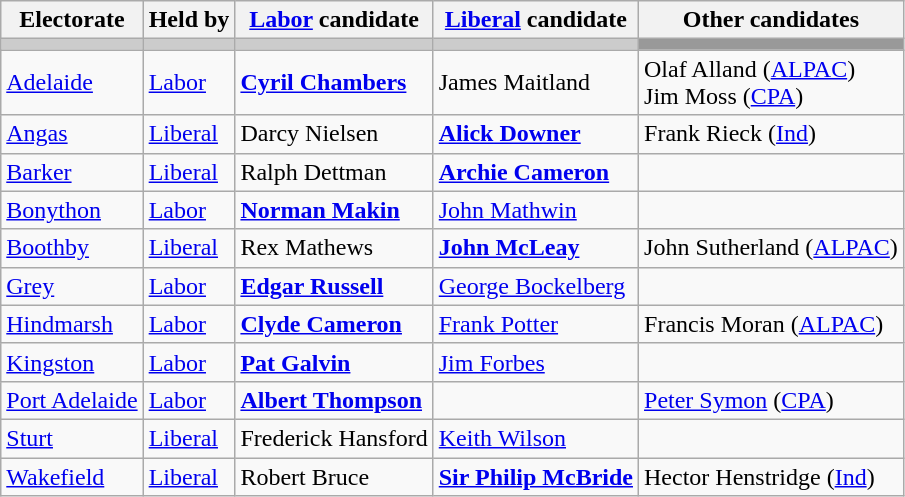<table class="wikitable">
<tr>
<th>Electorate</th>
<th>Held by</th>
<th><a href='#'>Labor</a> candidate</th>
<th><a href='#'>Liberal</a> candidate</th>
<th>Other candidates</th>
</tr>
<tr bgcolor="#cccccc">
<td></td>
<td></td>
<td></td>
<td></td>
<td bgcolor="#999999"></td>
</tr>
<tr>
<td><a href='#'>Adelaide</a></td>
<td><a href='#'>Labor</a></td>
<td><strong><a href='#'>Cyril Chambers</a></strong></td>
<td>James Maitland</td>
<td>Olaf Alland (<a href='#'>ALPAC</a>)<br>Jim Moss (<a href='#'>CPA</a>)</td>
</tr>
<tr>
<td><a href='#'>Angas</a></td>
<td><a href='#'>Liberal</a></td>
<td>Darcy Nielsen</td>
<td><strong><a href='#'>Alick Downer</a></strong></td>
<td>Frank Rieck (<a href='#'>Ind</a>)</td>
</tr>
<tr>
<td><a href='#'>Barker</a></td>
<td><a href='#'>Liberal</a></td>
<td>Ralph Dettman</td>
<td><strong><a href='#'>Archie Cameron</a></strong></td>
<td></td>
</tr>
<tr>
<td><a href='#'>Bonython</a></td>
<td><a href='#'>Labor</a></td>
<td><strong><a href='#'>Norman Makin</a></strong></td>
<td><a href='#'>John Mathwin</a></td>
<td></td>
</tr>
<tr>
<td><a href='#'>Boothby</a></td>
<td><a href='#'>Liberal</a></td>
<td>Rex Mathews</td>
<td><strong><a href='#'>John McLeay</a></strong></td>
<td>John Sutherland (<a href='#'>ALPAC</a>)</td>
</tr>
<tr>
<td><a href='#'>Grey</a></td>
<td><a href='#'>Labor</a></td>
<td><strong><a href='#'>Edgar Russell</a></strong></td>
<td><a href='#'>George Bockelberg</a></td>
<td></td>
</tr>
<tr>
<td><a href='#'>Hindmarsh</a></td>
<td><a href='#'>Labor</a></td>
<td><strong><a href='#'>Clyde Cameron</a></strong></td>
<td><a href='#'>Frank Potter</a></td>
<td>Francis Moran (<a href='#'>ALPAC</a>)</td>
</tr>
<tr>
<td><a href='#'>Kingston</a></td>
<td><a href='#'>Labor</a></td>
<td><strong><a href='#'>Pat Galvin</a></strong></td>
<td><a href='#'>Jim Forbes</a></td>
<td></td>
</tr>
<tr>
<td><a href='#'>Port Adelaide</a></td>
<td><a href='#'>Labor</a></td>
<td><strong><a href='#'>Albert Thompson</a></strong></td>
<td></td>
<td><a href='#'>Peter Symon</a> (<a href='#'>CPA</a>)</td>
</tr>
<tr>
<td><a href='#'>Sturt</a></td>
<td><a href='#'>Liberal</a></td>
<td>Frederick Hansford</td>
<td><a href='#'>Keith Wilson</a></td>
<td></td>
</tr>
<tr>
<td><a href='#'>Wakefield</a></td>
<td><a href='#'>Liberal</a></td>
<td>Robert Bruce</td>
<td><strong><a href='#'>Sir Philip McBride</a></strong></td>
<td>Hector Henstridge (<a href='#'>Ind</a>)</td>
</tr>
</table>
